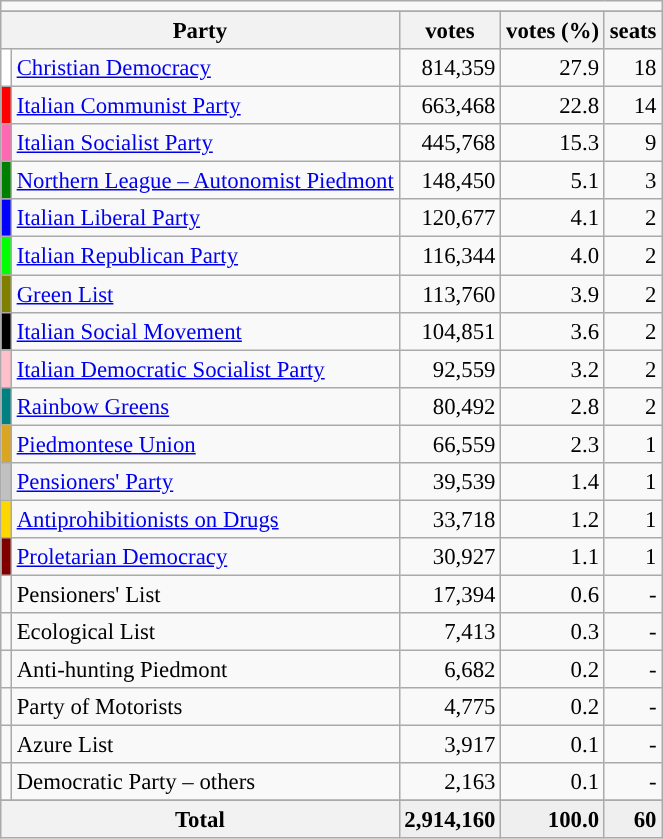<table class="wikitable" style="font-size:95%">
<tr>
<td colspan=5 align=center></td>
</tr>
<tr>
</tr>
<tr bgcolor="EFEFEF">
<th colspan=2>Party</th>
<th>votes</th>
<th>votes (%)</th>
<th>seats</th>
</tr>
<tr>
<td bgcolor=white></td>
<td><a href='#'>Christian Democracy</a></td>
<td align=right>814,359</td>
<td align=right>27.9</td>
<td align=right>18</td>
</tr>
<tr>
<td bgcolor=red></td>
<td><a href='#'>Italian Communist Party</a></td>
<td align=right>663,468</td>
<td align=right>22.8</td>
<td align=right>14</td>
</tr>
<tr>
<td bgcolor=hotpink></td>
<td><a href='#'>Italian Socialist Party</a></td>
<td align=right>445,768</td>
<td align=right>15.3</td>
<td align=right>9</td>
</tr>
<tr>
<td bgcolor=green></td>
<td><a href='#'>Northern League – Autonomist Piedmont</a></td>
<td align=right>148,450</td>
<td align=right>5.1</td>
<td align=right>3</td>
</tr>
<tr>
<td bgcolor=blue></td>
<td><a href='#'>Italian Liberal Party</a></td>
<td align=right>120,677</td>
<td align=right>4.1</td>
<td align=right>2</td>
</tr>
<tr>
<td bgcolor=lime></td>
<td><a href='#'>Italian Republican Party</a></td>
<td align=right>116,344</td>
<td align=right>4.0</td>
<td align=right>2</td>
</tr>
<tr>
<td bgcolor=olive></td>
<td><a href='#'>Green List</a></td>
<td align=right>113,760</td>
<td align=right>3.9</td>
<td align=right>2</td>
</tr>
<tr>
<td bgcolor=black></td>
<td><a href='#'>Italian Social Movement</a></td>
<td align=right>104,851</td>
<td align=right>3.6</td>
<td align=right>2</td>
</tr>
<tr>
<td bgcolor=Pink></td>
<td><a href='#'>Italian Democratic Socialist Party</a></td>
<td align=right>92,559</td>
<td align=right>3.2</td>
<td align=right>2</td>
</tr>
<tr>
<td bgcolor=Teal></td>
<td><a href='#'>Rainbow Greens</a></td>
<td align=right>80,492</td>
<td align=right>2.8</td>
<td align=right>2</td>
</tr>
<tr>
<td bgcolor=Goldenrod></td>
<td><a href='#'>Piedmontese Union</a></td>
<td align=right>66,559</td>
<td align=right>2.3</td>
<td align=right>1</td>
</tr>
<tr>
<td bgcolor=Silver></td>
<td><a href='#'>Pensioners' Party</a></td>
<td align=right>39,539</td>
<td align=right>1.4</td>
<td align=right>1</td>
</tr>
<tr>
<td bgcolor=Gold></td>
<td><a href='#'>Antiprohibitionists on Drugs</a></td>
<td align=right>33,718</td>
<td align=right>1.2</td>
<td align=right>1</td>
</tr>
<tr>
<td bgcolor=Maroon></td>
<td><a href='#'>Proletarian Democracy</a></td>
<td align=right>30,927</td>
<td align=right>1.1</td>
<td align=right>1</td>
</tr>
<tr>
<td></td>
<td>Pensioners' List</td>
<td align=right>17,394</td>
<td align=right>0.6</td>
<td align=right>-</td>
</tr>
<tr>
<td></td>
<td>Ecological List</td>
<td align=right>7,413</td>
<td align=right>0.3</td>
<td align=right>-</td>
</tr>
<tr>
<td></td>
<td>Anti-hunting Piedmont</td>
<td align=right>6,682</td>
<td align=right>0.2</td>
<td align=right>-</td>
</tr>
<tr>
<td></td>
<td>Party of Motorists</td>
<td align=right>4,775</td>
<td align=right>0.2</td>
<td align=right>-</td>
</tr>
<tr>
<td></td>
<td>Azure List</td>
<td align=right>3,917</td>
<td align=right>0.1</td>
<td align=right>-</td>
</tr>
<tr>
<td></td>
<td>Democratic Party – others</td>
<td align=right>2,163</td>
<td align=right>0.1</td>
<td align=right>-</td>
</tr>
<tr>
</tr>
<tr bgcolor="EFEFEF">
<th colspan=2><strong>Total</strong></th>
<td align=right><strong>2,914,160</strong></td>
<td align=right><strong>100.0</strong></td>
<td align=right><strong>60</strong></td>
</tr>
</table>
